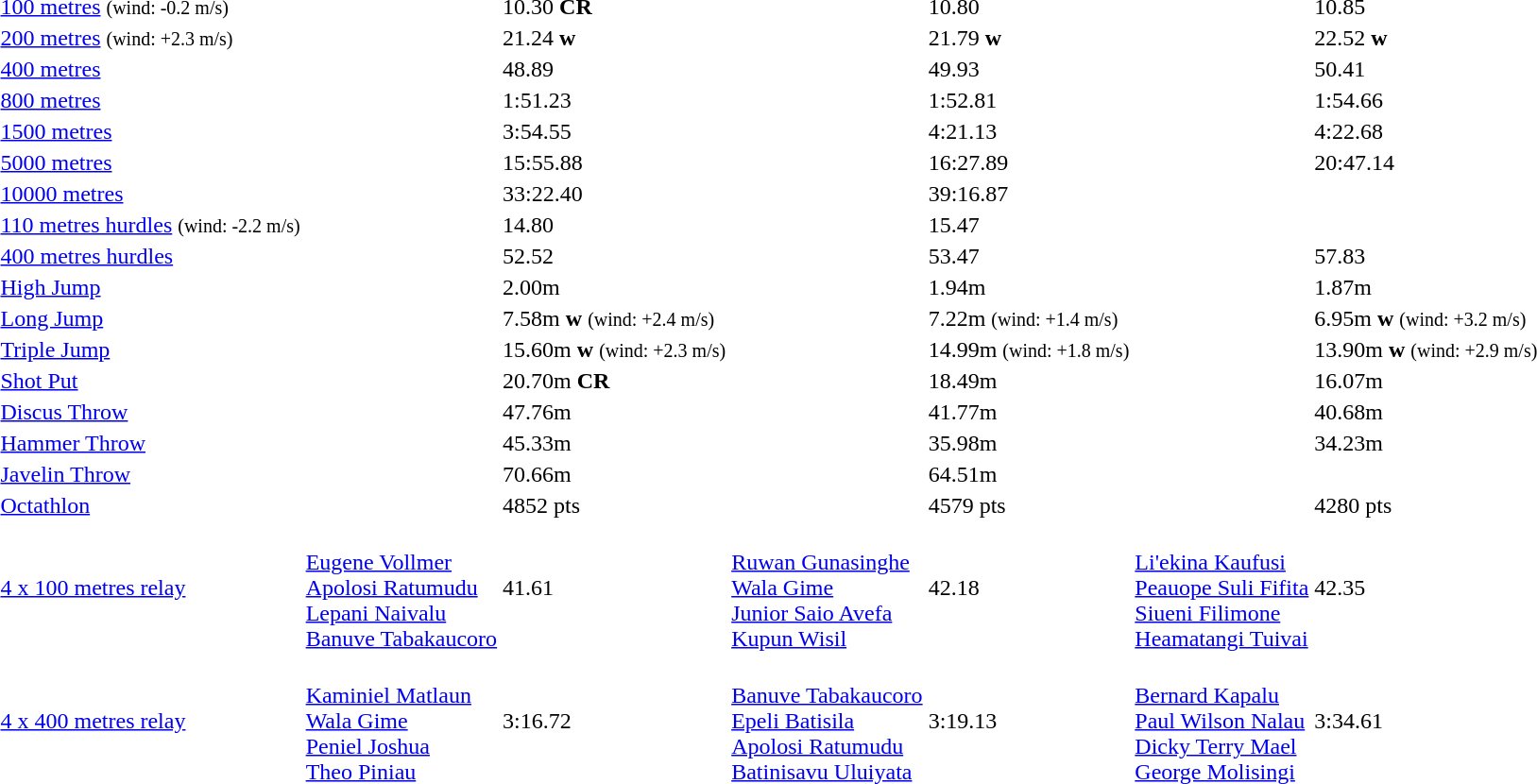<table>
<tr>
<td><a href='#'>100 metres</a> <small>(wind: -0.2 m/s)</small></td>
<td></td>
<td>10.30 <strong>CR</strong></td>
<td></td>
<td>10.80</td>
<td></td>
<td>10.85</td>
</tr>
<tr>
<td><a href='#'>200 metres</a> <small>(wind: +2.3 m/s)</small></td>
<td></td>
<td>21.24 <strong>w</strong></td>
<td></td>
<td>21.79 <strong>w</strong></td>
<td></td>
<td>22.52 <strong>w</strong></td>
</tr>
<tr>
<td><a href='#'>400 metres</a></td>
<td></td>
<td>48.89</td>
<td></td>
<td>49.93</td>
<td></td>
<td>50.41</td>
</tr>
<tr>
<td><a href='#'>800 metres</a></td>
<td></td>
<td>1:51.23</td>
<td></td>
<td>1:52.81</td>
<td></td>
<td>1:54.66</td>
</tr>
<tr>
<td><a href='#'>1500 metres</a></td>
<td></td>
<td>3:54.55</td>
<td></td>
<td>4:21.13</td>
<td></td>
<td>4:22.68</td>
</tr>
<tr>
<td><a href='#'>5000 metres</a></td>
<td></td>
<td>15:55.88</td>
<td></td>
<td>16:27.89</td>
<td></td>
<td>20:47.14</td>
</tr>
<tr>
<td><a href='#'>10000 metres</a></td>
<td></td>
<td>33:22.40</td>
<td></td>
<td>39:16.87</td>
<td></td>
<td></td>
</tr>
<tr>
<td><a href='#'>110 metres hurdles</a> <small>(wind: -2.2 m/s)</small></td>
<td></td>
<td>14.80</td>
<td></td>
<td>15.47</td>
<td></td>
<td></td>
</tr>
<tr>
<td><a href='#'>400 metres hurdles</a></td>
<td></td>
<td>52.52</td>
<td></td>
<td>53.47</td>
<td></td>
<td>57.83</td>
</tr>
<tr>
<td><a href='#'>High Jump</a></td>
<td></td>
<td>2.00m</td>
<td></td>
<td>1.94m</td>
<td></td>
<td>1.87m</td>
</tr>
<tr>
<td><a href='#'>Long Jump</a></td>
<td></td>
<td>7.58m <strong>w</strong> <small>(wind: +2.4 m/s)</small></td>
<td></td>
<td>7.22m <small>(wind: +1.4 m/s)</small></td>
<td></td>
<td>6.95m <strong>w</strong> <small>(wind: +3.2 m/s)</small></td>
</tr>
<tr>
<td><a href='#'>Triple Jump</a></td>
<td></td>
<td>15.60m <strong>w</strong> <small>(wind: +2.3 m/s)</small></td>
<td></td>
<td>14.99m <small>(wind: +1.8 m/s)</small></td>
<td></td>
<td>13.90m <strong>w</strong> <small>(wind: +2.9 m/s)</small></td>
</tr>
<tr>
<td><a href='#'>Shot Put</a></td>
<td></td>
<td>20.70m <strong>CR</strong></td>
<td></td>
<td>18.49m</td>
<td></td>
<td>16.07m</td>
</tr>
<tr>
<td><a href='#'>Discus Throw</a></td>
<td></td>
<td>47.76m</td>
<td></td>
<td>41.77m</td>
<td></td>
<td>40.68m</td>
</tr>
<tr>
<td><a href='#'>Hammer Throw</a></td>
<td></td>
<td>45.33m</td>
<td></td>
<td>35.98m</td>
<td></td>
<td>34.23m</td>
</tr>
<tr>
<td><a href='#'>Javelin Throw</a></td>
<td></td>
<td>70.66m</td>
<td></td>
<td>64.51m</td>
<td></td>
<td></td>
</tr>
<tr>
<td><a href='#'>Octathlon</a></td>
<td></td>
<td>4852 pts</td>
<td></td>
<td>4579 pts</td>
<td></td>
<td>4280 pts</td>
</tr>
<tr>
<td><a href='#'>4 x 100 metres relay</a></td>
<td> <br><a href='#'>Eugene Vollmer</a><br><a href='#'>Apolosi Ratumudu</a><br><a href='#'>Lepani Naivalu</a><br><a href='#'>Banuve Tabakaucoro</a></td>
<td>41.61</td>
<td> <br><a href='#'>Ruwan Gunasinghe</a><br><a href='#'>Wala Gime</a><br><a href='#'>Junior Saio Avefa</a><br><a href='#'>Kupun Wisil</a></td>
<td>42.18</td>
<td> <br><a href='#'>Li'ekina Kaufusi</a><br><a href='#'>Peauope Suli Fifita</a><br><a href='#'>Siueni Filimone</a><br><a href='#'>Heamatangi Tuivai</a></td>
<td>42.35</td>
</tr>
<tr>
<td><a href='#'>4 x 400 metres relay</a></td>
<td> <br><a href='#'>Kaminiel Matlaun</a><br><a href='#'>Wala Gime</a><br><a href='#'>Peniel Joshua</a><br><a href='#'>Theo Piniau</a></td>
<td>3:16.72</td>
<td> <br><a href='#'>Banuve Tabakaucoro</a><br><a href='#'>Epeli Batisila</a><br><a href='#'>Apolosi Ratumudu</a><br><a href='#'>Batinisavu Uluiyata</a></td>
<td>3:19.13</td>
<td> <br><a href='#'>Bernard Kapalu</a><br><a href='#'>Paul Wilson Nalau</a><br><a href='#'>Dicky Terry Mael</a><br><a href='#'>George Molisingi</a></td>
<td>3:34.61</td>
</tr>
</table>
